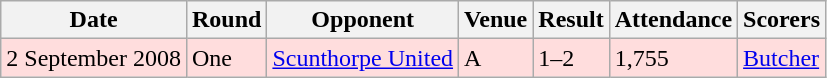<table class="wikitable">
<tr>
<th>Date</th>
<th>Round</th>
<th>Opponent</th>
<th>Venue</th>
<th>Result</th>
<th>Attendance</th>
<th>Scorers</th>
</tr>
<tr bgcolor="#ffdddd">
<td>2 September 2008</td>
<td>One</td>
<td><a href='#'>Scunthorpe United</a></td>
<td>A</td>
<td>1–2</td>
<td>1,755</td>
<td><a href='#'>Butcher</a></td>
</tr>
</table>
